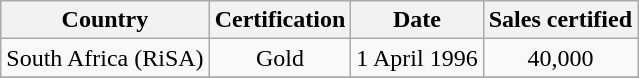<table class="wikitable sortable">
<tr>
<th>Country</th>
<th>Certification</th>
<th>Date</th>
<th>Sales certified</th>
</tr>
<tr>
<td>South Africa (RiSA)</td>
<td align="center">Gold</td>
<td align="center">1 April 1996</td>
<td align="center">40,000</td>
</tr>
<tr>
</tr>
</table>
